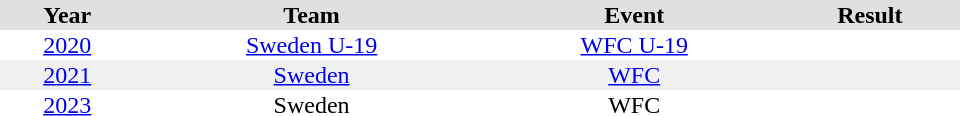<table border="0" cellpadding="1" cellspacing="0" style="text-align:center; width:40em">
<tr bgcolor="#e0e0e0">
<th>Year</th>
<th>Team</th>
<th>Event</th>
<th>Result</th>
</tr>
<tr>
<td><a href='#'>2020</a></td>
<td><a href='#'>Sweden U-19</a></td>
<td><a href='#'>WFC U-19</a></td>
<td></td>
</tr>
<tr bgcolor="#f0f0f0">
<td><a href='#'>2021</a></td>
<td><a href='#'>Sweden</a></td>
<td><a href='#'>WFC</a></td>
<td></td>
</tr>
<tr>
<td><a href='#'>2023</a></td>
<td>Sweden</td>
<td>WFC</td>
<td></td>
</tr>
</table>
